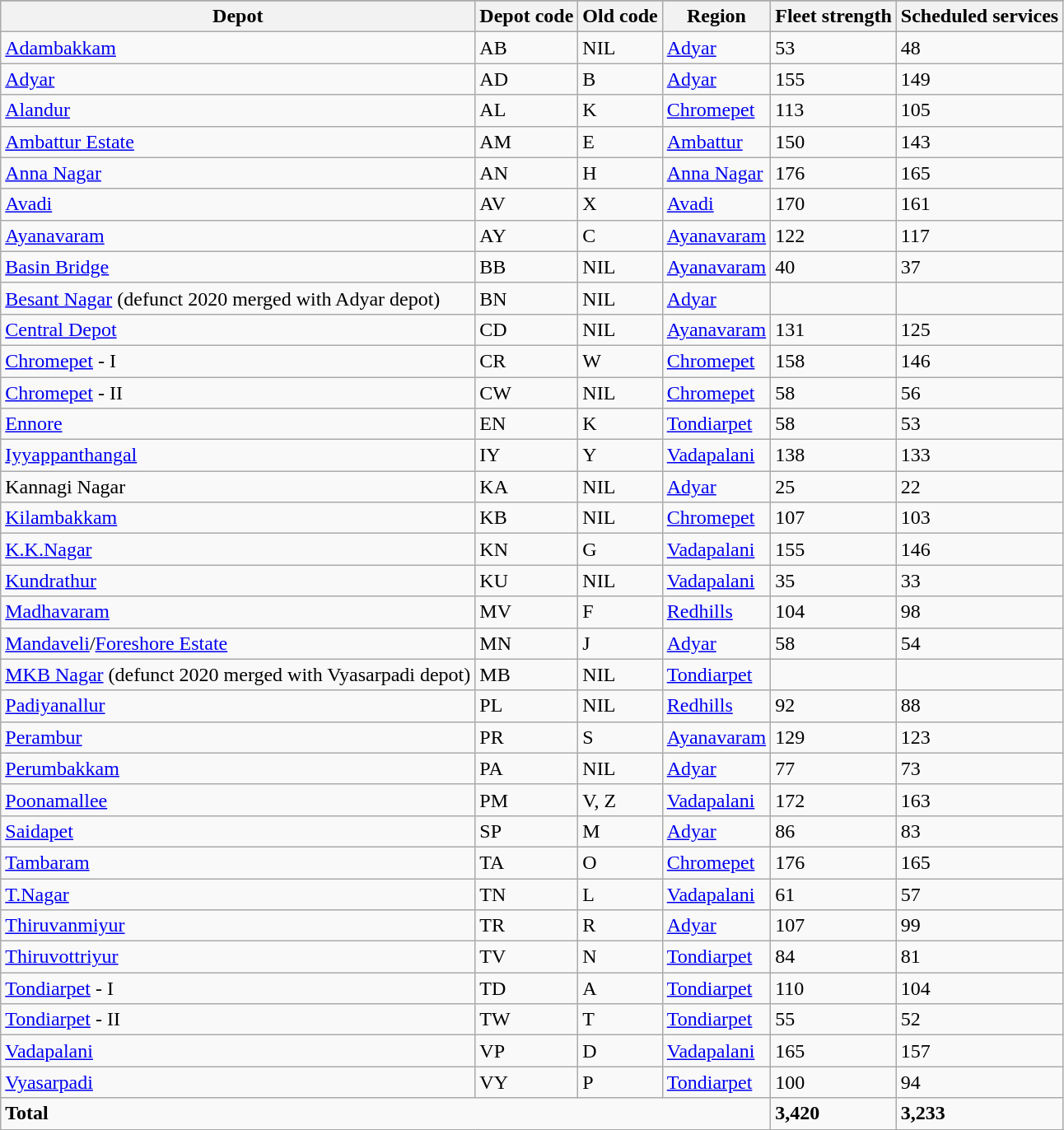<table class="wikitable sortable collapsable plainrowheaders">
<tr>
</tr>
<tr>
<th>Depot</th>
<th>Depot code</th>
<th>Old code</th>
<th>Region</th>
<th>Fleet strength</th>
<th>Scheduled services</th>
</tr>
<tr>
<td><a href='#'>Adambakkam</a></td>
<td>AB</td>
<td>NIL</td>
<td><a href='#'>Adyar</a></td>
<td>53</td>
<td>48</td>
</tr>
<tr>
<td><a href='#'>Adyar</a></td>
<td>AD</td>
<td>B</td>
<td><a href='#'>Adyar</a></td>
<td>155</td>
<td>149</td>
</tr>
<tr>
<td><a href='#'>Alandur</a></td>
<td>AL</td>
<td>K</td>
<td><a href='#'>Chromepet</a></td>
<td>113</td>
<td>105</td>
</tr>
<tr>
<td><a href='#'>Ambattur Estate</a></td>
<td>AM</td>
<td>E</td>
<td><a href='#'>Ambattur</a></td>
<td>150</td>
<td>143</td>
</tr>
<tr>
<td><a href='#'>Anna Nagar</a></td>
<td>AN</td>
<td>H</td>
<td><a href='#'>Anna Nagar</a></td>
<td>176</td>
<td>165</td>
</tr>
<tr>
<td><a href='#'>Avadi</a></td>
<td>AV</td>
<td>X</td>
<td><a href='#'>Avadi</a></td>
<td>170</td>
<td>161</td>
</tr>
<tr>
<td><a href='#'>Ayanavaram</a></td>
<td>AY</td>
<td>C</td>
<td><a href='#'>Ayanavaram</a></td>
<td>122</td>
<td>117</td>
</tr>
<tr>
<td><a href='#'>Basin Bridge</a></td>
<td>BB</td>
<td>NIL</td>
<td><a href='#'>Ayanavaram</a></td>
<td>40</td>
<td>37</td>
</tr>
<tr>
<td><a href='#'>Besant Nagar</a> (defunct 2020 merged with Adyar depot)</td>
<td>BN</td>
<td>NIL</td>
<td><a href='#'>Adyar</a></td>
<td></td>
<td></td>
</tr>
<tr>
<td><a href='#'>Central Depot</a></td>
<td>CD</td>
<td>NIL</td>
<td><a href='#'>Ayanavaram</a></td>
<td>131</td>
<td>125</td>
</tr>
<tr>
<td><a href='#'>Chromepet</a> - I</td>
<td>CR</td>
<td>W</td>
<td><a href='#'>Chromepet</a></td>
<td>158</td>
<td>146</td>
</tr>
<tr>
<td><a href='#'>Chromepet</a> - II</td>
<td>CW</td>
<td>NIL</td>
<td><a href='#'>Chromepet</a></td>
<td>58</td>
<td>56</td>
</tr>
<tr>
<td><a href='#'>Ennore</a></td>
<td>EN</td>
<td>K</td>
<td><a href='#'>Tondiarpet</a></td>
<td>58</td>
<td>53</td>
</tr>
<tr>
<td><a href='#'>Iyyappanthangal</a></td>
<td>IY</td>
<td>Y</td>
<td><a href='#'>Vadapalani</a></td>
<td>138</td>
<td>133</td>
</tr>
<tr>
<td>Kannagi Nagar</td>
<td>KA</td>
<td>NIL</td>
<td><a href='#'>Adyar</a></td>
<td>25</td>
<td>22</td>
</tr>
<tr>
<td><a href='#'>Kilambakkam</a></td>
<td>KB</td>
<td>NIL</td>
<td><a href='#'>Chromepet</a></td>
<td>107</td>
<td>103</td>
</tr>
<tr>
<td><a href='#'>K.K.Nagar</a></td>
<td>KN</td>
<td>G</td>
<td><a href='#'>Vadapalani</a></td>
<td>155</td>
<td>146</td>
</tr>
<tr>
<td><a href='#'>Kundrathur</a></td>
<td>KU</td>
<td>NIL</td>
<td><a href='#'>Vadapalani</a></td>
<td>35</td>
<td>33</td>
</tr>
<tr>
<td><a href='#'>Madhavaram</a></td>
<td>MV</td>
<td>F</td>
<td><a href='#'>Redhills</a></td>
<td>104</td>
<td>98</td>
</tr>
<tr>
<td><a href='#'>Mandaveli</a>/<a href='#'>Foreshore Estate</a></td>
<td>MN</td>
<td>J</td>
<td><a href='#'>Adyar</a></td>
<td>58</td>
<td>54</td>
</tr>
<tr>
<td><a href='#'>MKB Nagar</a> (defunct 2020 merged with Vyasarpadi depot)</td>
<td>MB</td>
<td>NIL</td>
<td><a href='#'>Tondiarpet</a></td>
<td></td>
<td></td>
</tr>
<tr>
<td><a href='#'>Padiyanallur</a></td>
<td>PL</td>
<td>NIL</td>
<td><a href='#'>Redhills</a></td>
<td>92</td>
<td>88</td>
</tr>
<tr>
<td><a href='#'>Perambur</a></td>
<td>PR</td>
<td>S</td>
<td><a href='#'>Ayanavaram</a></td>
<td>129</td>
<td>123</td>
</tr>
<tr>
<td><a href='#'>Perumbakkam</a></td>
<td>PA</td>
<td>NIL</td>
<td><a href='#'>Adyar</a></td>
<td>77</td>
<td>73</td>
</tr>
<tr>
<td><a href='#'>Poonamallee</a></td>
<td>PM</td>
<td>V, Z</td>
<td><a href='#'>Vadapalani</a></td>
<td>172</td>
<td>163</td>
</tr>
<tr>
<td><a href='#'>Saidapet</a></td>
<td>SP</td>
<td>M</td>
<td><a href='#'>Adyar</a></td>
<td>86</td>
<td>83</td>
</tr>
<tr>
<td><a href='#'>Tambaram</a></td>
<td>TA</td>
<td>O</td>
<td><a href='#'>Chromepet</a></td>
<td>176</td>
<td>165</td>
</tr>
<tr>
<td><a href='#'>T.Nagar</a></td>
<td>TN</td>
<td>L</td>
<td><a href='#'>Vadapalani</a></td>
<td>61</td>
<td>57</td>
</tr>
<tr>
<td><a href='#'>Thiruvanmiyur</a></td>
<td>TR</td>
<td>R</td>
<td><a href='#'>Adyar</a></td>
<td>107</td>
<td>99</td>
</tr>
<tr>
<td><a href='#'>Thiruvottriyur</a></td>
<td>TV</td>
<td>N</td>
<td><a href='#'>Tondiarpet</a></td>
<td>84</td>
<td>81</td>
</tr>
<tr>
<td><a href='#'>Tondiarpet</a> - I</td>
<td>TD</td>
<td>A</td>
<td><a href='#'>Tondiarpet</a></td>
<td>110</td>
<td>104</td>
</tr>
<tr>
<td><a href='#'>Tondiarpet</a> - II</td>
<td>TW</td>
<td>T</td>
<td><a href='#'>Tondiarpet</a></td>
<td>55</td>
<td>52</td>
</tr>
<tr>
<td><a href='#'>Vadapalani</a></td>
<td>VP</td>
<td>D</td>
<td><a href='#'>Vadapalani</a></td>
<td>165</td>
<td>157</td>
</tr>
<tr>
<td><a href='#'>Vyasarpadi</a></td>
<td>VY</td>
<td>P</td>
<td><a href='#'>Tondiarpet</a></td>
<td>100</td>
<td>94</td>
</tr>
<tr>
<td colspan=4><strong>Total</strong></td>
<td><strong>3,420</strong></td>
<td><strong>3,233</strong></td>
</tr>
</table>
